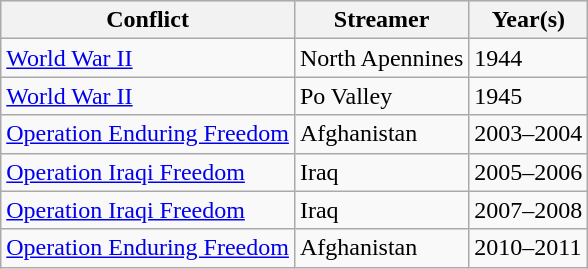<table class=wikitable>
<tr bgcolor="#efefef">
<th>Conflict</th>
<th>Streamer</th>
<th>Year(s)</th>
</tr>
<tr>
<td><a href='#'>World War II</a></td>
<td>North Apennines</td>
<td>1944</td>
</tr>
<tr>
<td><a href='#'>World War II</a></td>
<td>Po Valley</td>
<td>1945</td>
</tr>
<tr>
<td><a href='#'>Operation Enduring Freedom</a></td>
<td>Afghanistan</td>
<td>2003–2004</td>
</tr>
<tr>
<td><a href='#'>Operation Iraqi Freedom</a></td>
<td>Iraq</td>
<td>2005–2006</td>
</tr>
<tr>
<td><a href='#'>Operation Iraqi Freedom</a></td>
<td>Iraq</td>
<td>2007–2008</td>
</tr>
<tr>
<td><a href='#'>Operation Enduring Freedom</a></td>
<td>Afghanistan</td>
<td>2010–2011</td>
</tr>
</table>
